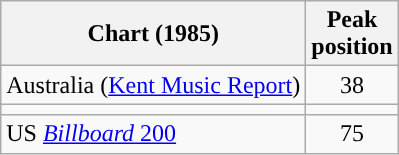<table class="wikitable">
<tr>
<th scope="col">Chart (1985)</th>
<th>Peak<br>position</th>
</tr>
<tr>
<td>Australia (<a href='#'>Kent Music Report</a>)</td>
<td style="text-align:center;">38</td>
</tr>
<tr>
<td></td>
</tr>
<tr>
<td>US <a href='#'><em>Billboard</em> 200</a></td>
<td style="text-align:center;">75</td>
</tr>
</table>
